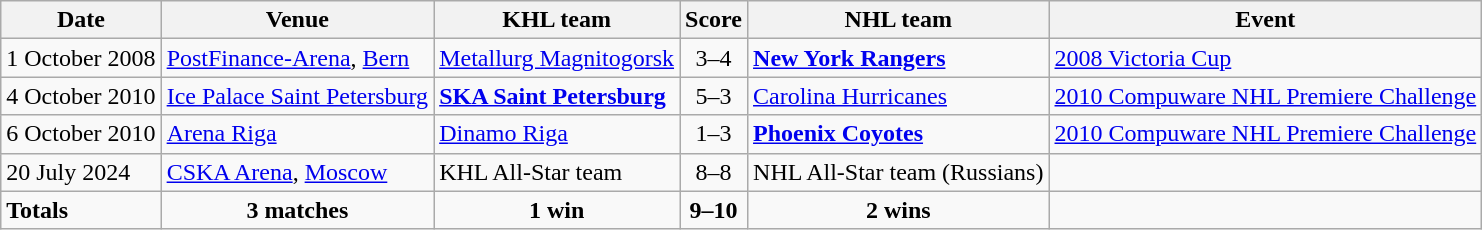<table class=wikitable>
<tr>
<th>Date</th>
<th>Venue</th>
<th>KHL team</th>
<th>Score</th>
<th>NHL team</th>
<th>Event</th>
</tr>
<tr>
<td>1 October 2008</td>
<td> <a href='#'>PostFinance-Arena</a>, <a href='#'>Bern</a></td>
<td> <a href='#'>Metallurg Magnitogorsk</a></td>
<td align="center">3–4</td>
<td> <strong><a href='#'>New York Rangers</a></strong></td>
<td><a href='#'>2008 Victoria Cup</a></td>
</tr>
<tr>
<td>4 October 2010</td>
<td> <a href='#'>Ice Palace Saint Petersburg</a></td>
<td> <strong><a href='#'>SKA Saint Petersburg</a></strong></td>
<td align="center">5–3</td>
<td> <a href='#'>Carolina Hurricanes</a></td>
<td><a href='#'>2010 Compuware NHL Premiere Challenge</a></td>
</tr>
<tr>
<td>6 October 2010</td>
<td> <a href='#'>Arena Riga</a></td>
<td> <a href='#'>Dinamo Riga</a></td>
<td align="center">1–3</td>
<td> <strong><a href='#'>Phoenix Coyotes</a></strong></td>
<td><a href='#'>2010 Compuware NHL Premiere Challenge</a></td>
</tr>
<tr>
<td>20 July 2024</td>
<td> <a href='#'>CSKA Arena</a>, <a href='#'>Moscow</a></td>
<td> KHL All-Star team</td>
<td align="center">8–8</td>
<td> NHL All-Star team (Russians)</td>
<td></td>
</tr>
<tr>
<td><strong>Totals</strong></td>
<td align="center"><strong>3 matches</strong></td>
<td align="center"><strong>1 win</strong></td>
<td align="center"><strong>9–10</strong></td>
<td align="center"><strong>2 wins</strong></td>
<td align="center"></td>
</tr>
</table>
